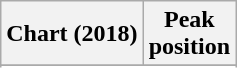<table class="wikitable sortable plainrowheaders">
<tr>
<th>Chart (2018)</th>
<th>Peak<br>position</th>
</tr>
<tr>
</tr>
<tr>
</tr>
<tr>
</tr>
<tr>
</tr>
<tr>
</tr>
</table>
